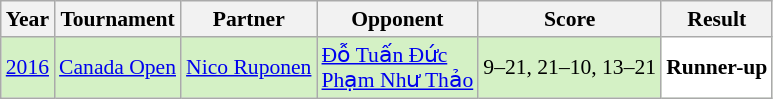<table class="sortable wikitable" style="font-size: 90%;">
<tr>
<th>Year</th>
<th>Tournament</th>
<th>Partner</th>
<th>Opponent</th>
<th>Score</th>
<th>Result</th>
</tr>
<tr style="background:#D4F1C5">
<td align="center"><a href='#'>2016</a></td>
<td align="left"><a href='#'>Canada Open</a></td>
<td align="left"> <a href='#'>Nico Ruponen</a></td>
<td align="left"> <a href='#'>Đỗ Tuấn Đức</a><br> <a href='#'>Phạm Như Thảo</a></td>
<td align="left">9–21, 21–10, 13–21</td>
<td style="text-align:left; background:white"> <strong>Runner-up</strong></td>
</tr>
</table>
